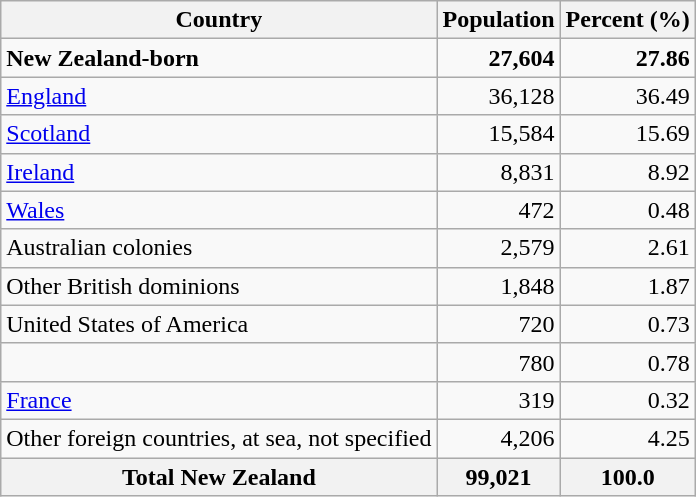<table class="wikitable" style="text-align:right">
<tr>
<th>Country</th>
<th>Population</th>
<th>Percent (%)</th>
</tr>
<tr>
<td align="left"> <strong>New Zealand-born</strong></td>
<td><strong>27,604</strong></td>
<td><strong>27.86</strong></td>
</tr>
<tr>
<td align="left"> <a href='#'>England</a></td>
<td>36,128</td>
<td>36.49</td>
</tr>
<tr>
<td align="left"> <a href='#'>Scotland</a></td>
<td>15,584</td>
<td>15.69</td>
</tr>
<tr>
<td align="left"> <a href='#'>Ireland</a></td>
<td>8,831</td>
<td>8.92</td>
</tr>
<tr>
<td align="left"> <a href='#'>Wales</a></td>
<td>472</td>
<td>0.48</td>
</tr>
<tr>
<td align="left"> Australian colonies</td>
<td>2,579</td>
<td>2.61</td>
</tr>
<tr>
<td align="left"> Other British dominions</td>
<td>1,848</td>
<td>1.87</td>
</tr>
<tr>
<td align="left"> United States of America</td>
<td>720</td>
<td>0.73</td>
</tr>
<tr>
<td align="left"></td>
<td>780</td>
<td>0.78</td>
</tr>
<tr>
<td align="left"> <a href='#'>France</a></td>
<td>319</td>
<td>0.32</td>
</tr>
<tr>
<td align="left">Other foreign countries, at sea, not specified</td>
<td>4,206</td>
<td>4.25</td>
</tr>
<tr>
<th>Total New Zealand</th>
<th>99,021</th>
<th>100.0</th>
</tr>
</table>
